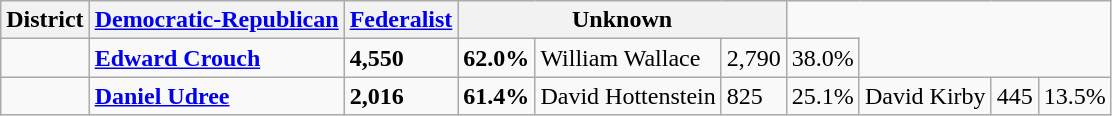<table class=wikitable>
<tr>
<th>District</th>
<th><a href='#'>Democratic-Republican</a></th>
<th><a href='#'>Federalist</a></th>
<th colspan="3">Unknown</th>
</tr>
<tr>
<td></td>
<td><strong><a href='#'>Edward Crouch</a></strong></td>
<td><strong>4,550</strong></td>
<td><strong>62.0%</strong></td>
<td>William Wallace</td>
<td>2,790</td>
<td>38.0%</td>
</tr>
<tr>
<td></td>
<td><strong><a href='#'>Daniel Udree</a></strong></td>
<td><strong>2,016</strong></td>
<td><strong>61.4%</strong></td>
<td>David Hottenstein</td>
<td>825</td>
<td>25.1%</td>
<td>David Kirby</td>
<td>445</td>
<td>13.5%</td>
</tr>
</table>
